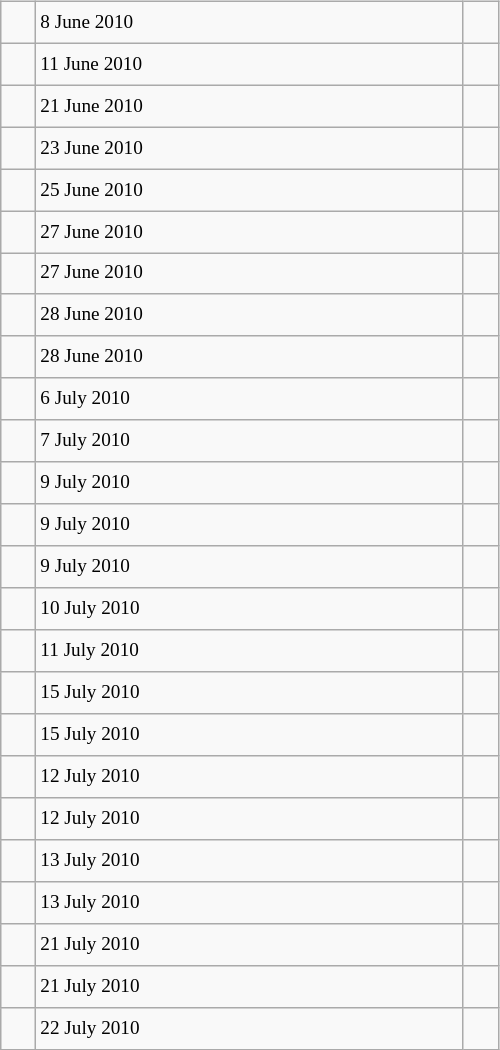<table class="wikitable" style="font-size: 80%; float: left; width: 26em; margin-right: 1em; height: 700px">
<tr>
<td></td>
<td>8 June 2010</td>
<td></td>
</tr>
<tr>
<td></td>
<td>11 June 2010</td>
<td></td>
</tr>
<tr>
<td></td>
<td>21 June 2010</td>
<td></td>
</tr>
<tr>
<td></td>
<td>23 June 2010</td>
<td></td>
</tr>
<tr>
<td></td>
<td>25 June 2010</td>
<td></td>
</tr>
<tr>
<td></td>
<td>27 June 2010</td>
<td></td>
</tr>
<tr>
<td></td>
<td>27 June 2010</td>
<td></td>
</tr>
<tr>
<td></td>
<td>28 June 2010</td>
<td></td>
</tr>
<tr>
<td></td>
<td>28 June 2010</td>
<td></td>
</tr>
<tr>
<td></td>
<td>6 July 2010</td>
<td></td>
</tr>
<tr>
<td></td>
<td>7 July 2010</td>
<td></td>
</tr>
<tr>
<td></td>
<td>9 July 2010</td>
<td></td>
</tr>
<tr>
<td></td>
<td>9 July 2010</td>
<td></td>
</tr>
<tr>
<td></td>
<td>9 July 2010</td>
<td></td>
</tr>
<tr>
<td></td>
<td>10 July 2010</td>
<td></td>
</tr>
<tr>
<td></td>
<td>11 July 2010</td>
<td></td>
</tr>
<tr>
<td></td>
<td>15 July 2010</td>
<td></td>
</tr>
<tr>
<td></td>
<td>15 July 2010</td>
<td></td>
</tr>
<tr>
<td></td>
<td>12 July 2010</td>
<td></td>
</tr>
<tr>
<td></td>
<td>12 July 2010</td>
<td></td>
</tr>
<tr>
<td></td>
<td>13 July 2010</td>
<td></td>
</tr>
<tr>
<td></td>
<td>13 July 2010</td>
<td></td>
</tr>
<tr>
<td></td>
<td>21 July 2010</td>
<td></td>
</tr>
<tr>
<td></td>
<td>21 July 2010</td>
<td></td>
</tr>
<tr>
<td></td>
<td>22 July 2010</td>
<td></td>
</tr>
</table>
